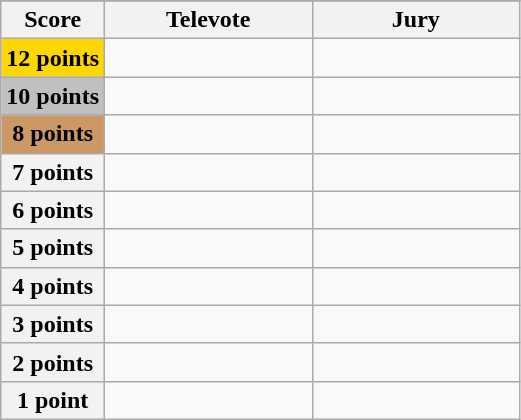<table class="wikitable">
<tr>
</tr>
<tr>
<th scope="col" width="20%">Score</th>
<th scope="col" width="40%">Televote</th>
<th scope="col" width="40%">Jury</th>
</tr>
<tr>
<th scope="row" style="background:gold">12 points</th>
<td></td>
<td></td>
</tr>
<tr>
<th scope="row" style="background:silver">10 points</th>
<td></td>
<td></td>
</tr>
<tr>
<th scope="row" style="background:#CC9966">8 points</th>
<td></td>
<td></td>
</tr>
<tr>
<th scope="row">7 points</th>
<td></td>
<td></td>
</tr>
<tr>
<th scope="row">6 points</th>
<td></td>
<td></td>
</tr>
<tr>
<th scope="row">5 points</th>
<td></td>
<td></td>
</tr>
<tr>
<th scope="row">4 points</th>
<td></td>
<td></td>
</tr>
<tr>
<th scope="row">3 points</th>
<td></td>
<td></td>
</tr>
<tr>
<th scope="row">2 points</th>
<td></td>
<td></td>
</tr>
<tr>
<th scope="row">1 point</th>
<td></td>
<td></td>
</tr>
</table>
